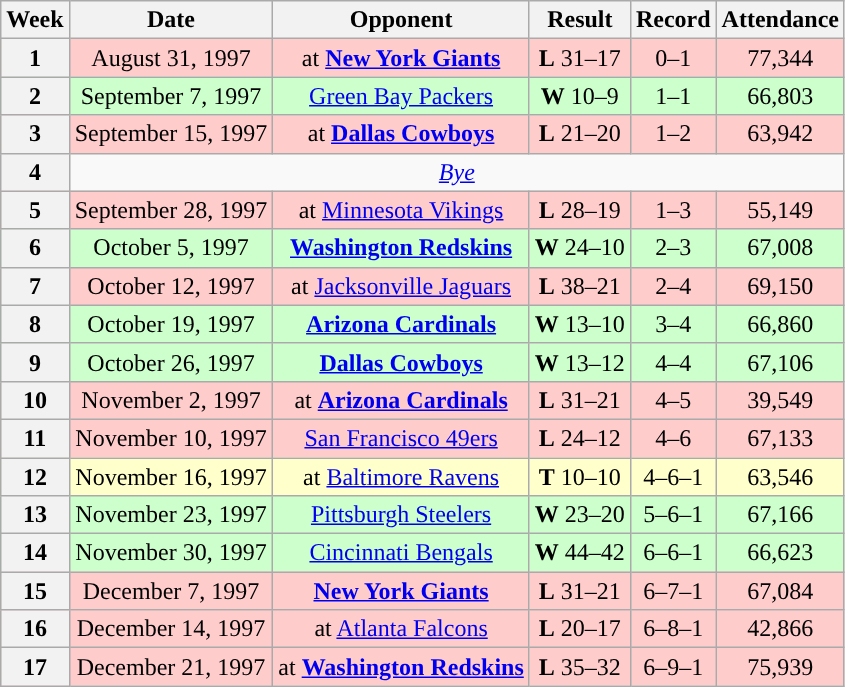<table class="wikitable" style="text-align:center">
<tr>
<th>Week</th>
<th>Date</th>
<th>Opponent</th>
<th>Result</th>
<th>Record</th>
<th>Attendance</th>
</tr>
<tr style="background: #fcc">
<th>1</th>
<td>August 31, 1997</td>
<td>at <strong><a href='#'>New York Giants</a></strong></td>
<td><strong>L</strong> 31–17</td>
<td>0–1</td>
<td>77,344</td>
</tr>
<tr style="background: #cfc">
<th>2</th>
<td>September 7, 1997</td>
<td><a href='#'>Green Bay Packers</a></td>
<td><strong>W</strong> 10–9</td>
<td>1–1</td>
<td>66,803</td>
</tr>
<tr style="background: #fcc">
<th>3</th>
<td>September 15, 1997</td>
<td>at <strong><a href='#'>Dallas Cowboys</a></strong></td>
<td><strong>L</strong> 21–20</td>
<td>1–2</td>
<td>63,942</td>
</tr>
<tr>
<th>4</th>
<td colspan="5" style="text-align:center;"><em><a href='#'>Bye</a></em></td>
</tr>
<tr style="background: #fcc">
<th>5</th>
<td>September 28, 1997</td>
<td>at <a href='#'>Minnesota Vikings</a></td>
<td><strong>L</strong> 28–19</td>
<td>1–3</td>
<td>55,149</td>
</tr>
<tr style="background: #cfc">
<th>6</th>
<td>October 5, 1997</td>
<td><strong><a href='#'>Washington Redskins</a></strong></td>
<td><strong>W</strong> 24–10</td>
<td>2–3</td>
<td>67,008</td>
</tr>
<tr style="background: #fcc">
<th>7</th>
<td>October 12, 1997</td>
<td>at <a href='#'>Jacksonville Jaguars</a></td>
<td><strong>L</strong> 38–21</td>
<td>2–4</td>
<td>69,150</td>
</tr>
<tr style="background: #cfc">
<th>8</th>
<td>October 19, 1997</td>
<td><strong><a href='#'>Arizona Cardinals</a></strong></td>
<td><strong>W</strong> 13–10 </td>
<td>3–4</td>
<td>66,860</td>
</tr>
<tr style="background: #cfc">
<th>9</th>
<td>October 26, 1997</td>
<td><strong><a href='#'>Dallas Cowboys</a></strong></td>
<td><strong>W</strong> 13–12</td>
<td>4–4</td>
<td>67,106</td>
</tr>
<tr style="background: #fcc">
<th>10</th>
<td>November 2, 1997</td>
<td>at <strong><a href='#'>Arizona Cardinals</a></strong></td>
<td><strong>L</strong> 31–21</td>
<td>4–5</td>
<td>39,549</td>
</tr>
<tr style="background: #fcc">
<th>11</th>
<td>November 10, 1997</td>
<td><a href='#'>San Francisco 49ers</a></td>
<td><strong>L</strong> 24–12</td>
<td>4–6</td>
<td>67,133</td>
</tr>
<tr style="background: #ffc">
<th>12</th>
<td>November 16, 1997</td>
<td>at <a href='#'>Baltimore Ravens</a></td>
<td><strong>T</strong> 10–10 </td>
<td>4–6–1</td>
<td>63,546</td>
</tr>
<tr style="background: #cfc">
<th>13</th>
<td>November 23, 1997</td>
<td><a href='#'>Pittsburgh Steelers</a></td>
<td><strong>W</strong> 23–20</td>
<td>5–6–1</td>
<td>67,166</td>
</tr>
<tr style="background: #cfc">
<th>14</th>
<td>November 30, 1997</td>
<td><a href='#'>Cincinnati Bengals</a></td>
<td><strong>W</strong> 44–42</td>
<td>6–6–1</td>
<td>66,623</td>
</tr>
<tr style="background: #fcc">
<th>15</th>
<td>December 7, 1997</td>
<td><strong><a href='#'>New York Giants</a></strong></td>
<td><strong>L</strong> 31–21</td>
<td>6–7–1</td>
<td>67,084</td>
</tr>
<tr style="background: #fcc">
<th>16</th>
<td>December 14, 1997</td>
<td>at <a href='#'>Atlanta Falcons</a></td>
<td><strong>L</strong> 20–17</td>
<td>6–8–1</td>
<td>42,866</td>
</tr>
<tr style="background: #fcc">
<th>17</th>
<td>December 21, 1997</td>
<td>at <strong><a href='#'>Washington Redskins</a></strong></td>
<td><strong>L</strong> 35–32</td>
<td>6–9–1</td>
<td>75,939</td>
</tr>
</table>
